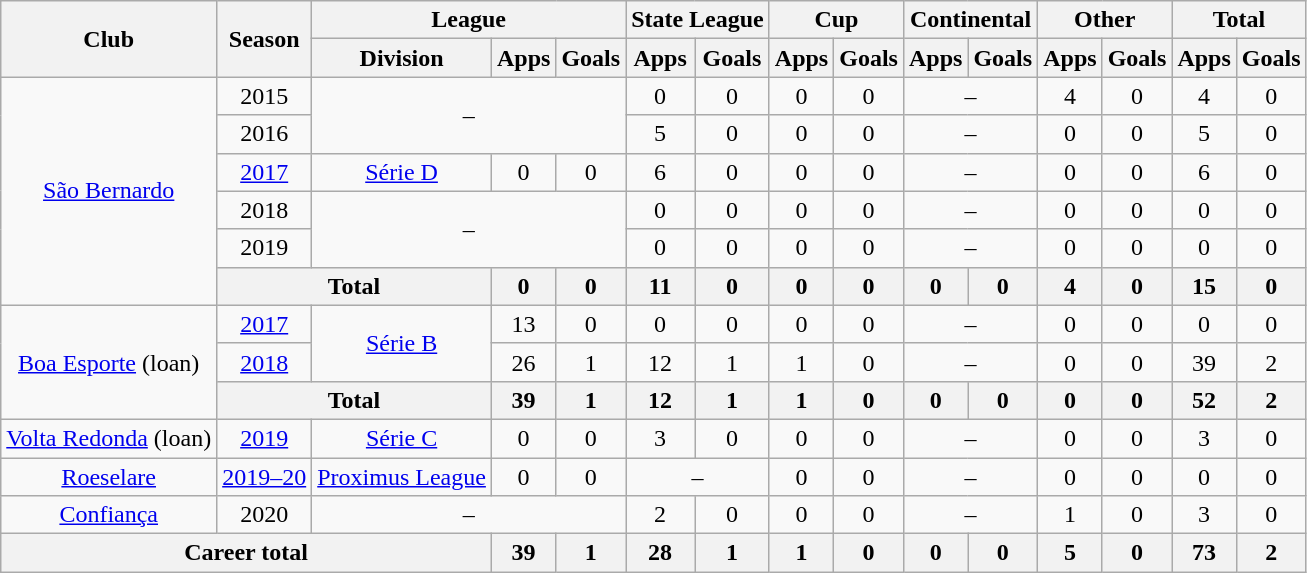<table class="wikitable" style="text-align: center">
<tr>
<th rowspan="2">Club</th>
<th rowspan="2">Season</th>
<th colspan="3">League</th>
<th colspan="2">State League</th>
<th colspan="2">Cup</th>
<th colspan="2">Continental</th>
<th colspan="2">Other</th>
<th colspan="2">Total</th>
</tr>
<tr>
<th>Division</th>
<th>Apps</th>
<th>Goals</th>
<th>Apps</th>
<th>Goals</th>
<th>Apps</th>
<th>Goals</th>
<th>Apps</th>
<th>Goals</th>
<th>Apps</th>
<th>Goals</th>
<th>Apps</th>
<th>Goals</th>
</tr>
<tr>
<td rowspan="6"><a href='#'>São Bernardo</a></td>
<td>2015</td>
<td colspan="3" rowspan="2">–</td>
<td>0</td>
<td>0</td>
<td>0</td>
<td>0</td>
<td colspan="2">–</td>
<td>4</td>
<td>0</td>
<td>4</td>
<td>0</td>
</tr>
<tr>
<td>2016</td>
<td>5</td>
<td>0</td>
<td>0</td>
<td>0</td>
<td colspan="2">–</td>
<td>0</td>
<td>0</td>
<td>5</td>
<td>0</td>
</tr>
<tr>
<td><a href='#'>2017</a></td>
<td><a href='#'>Série D</a></td>
<td>0</td>
<td>0</td>
<td>6</td>
<td>0</td>
<td>0</td>
<td>0</td>
<td colspan="2">–</td>
<td>0</td>
<td>0</td>
<td>6</td>
<td>0</td>
</tr>
<tr>
<td>2018</td>
<td colspan="3" rowspan="2">–</td>
<td>0</td>
<td>0</td>
<td>0</td>
<td>0</td>
<td colspan="2">–</td>
<td>0</td>
<td>0</td>
<td>0</td>
<td>0</td>
</tr>
<tr>
<td>2019</td>
<td>0</td>
<td>0</td>
<td>0</td>
<td>0</td>
<td colspan="2">–</td>
<td>0</td>
<td>0</td>
<td>0</td>
<td>0</td>
</tr>
<tr>
<th colspan="2"><strong>Total</strong></th>
<th>0</th>
<th>0</th>
<th>11</th>
<th>0</th>
<th>0</th>
<th>0</th>
<th>0</th>
<th>0</th>
<th>4</th>
<th>0</th>
<th>15</th>
<th>0</th>
</tr>
<tr>
<td rowspan="3"><a href='#'>Boa Esporte</a> (loan)</td>
<td><a href='#'>2017</a></td>
<td rowspan="2"><a href='#'>Série B</a></td>
<td>13</td>
<td>0</td>
<td>0</td>
<td>0</td>
<td>0</td>
<td>0</td>
<td colspan="2">–</td>
<td>0</td>
<td>0</td>
<td>0</td>
<td>0</td>
</tr>
<tr>
<td><a href='#'>2018</a></td>
<td>26</td>
<td>1</td>
<td>12</td>
<td>1</td>
<td>1</td>
<td>0</td>
<td colspan="2">–</td>
<td>0</td>
<td>0</td>
<td>39</td>
<td>2</td>
</tr>
<tr>
<th colspan="2"><strong>Total</strong></th>
<th>39</th>
<th>1</th>
<th>12</th>
<th>1</th>
<th>1</th>
<th>0</th>
<th>0</th>
<th>0</th>
<th>0</th>
<th>0</th>
<th>52</th>
<th>2</th>
</tr>
<tr>
<td><a href='#'>Volta Redonda</a> (loan)</td>
<td><a href='#'>2019</a></td>
<td><a href='#'>Série C</a></td>
<td>0</td>
<td>0</td>
<td>3</td>
<td>0</td>
<td>0</td>
<td>0</td>
<td colspan="2">–</td>
<td>0</td>
<td>0</td>
<td>3</td>
<td>0</td>
</tr>
<tr>
<td><a href='#'>Roeselare</a></td>
<td><a href='#'>2019–20</a></td>
<td><a href='#'>Proximus League</a></td>
<td>0</td>
<td>0</td>
<td colspan="2">–</td>
<td>0</td>
<td>0</td>
<td colspan="2">–</td>
<td>0</td>
<td>0</td>
<td>0</td>
<td>0</td>
</tr>
<tr>
<td><a href='#'>Confiança</a></td>
<td>2020</td>
<td colspan="3">–</td>
<td>2</td>
<td>0</td>
<td>0</td>
<td>0</td>
<td colspan="2">–</td>
<td>1</td>
<td>0</td>
<td>3</td>
<td>0</td>
</tr>
<tr>
<th colspan="3"><strong>Career total</strong></th>
<th>39</th>
<th>1</th>
<th>28</th>
<th>1</th>
<th>1</th>
<th>0</th>
<th>0</th>
<th>0</th>
<th>5</th>
<th>0</th>
<th>73</th>
<th>2</th>
</tr>
</table>
